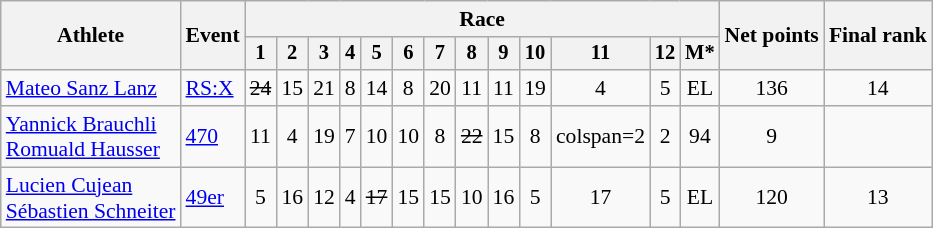<table class="wikitable" style="font-size:90%">
<tr>
<th rowspan="2">Athlete</th>
<th rowspan="2">Event</th>
<th colspan=13>Race</th>
<th rowspan=2>Net points</th>
<th rowspan=2>Final rank</th>
</tr>
<tr style="font-size:95%">
<th>1</th>
<th>2</th>
<th>3</th>
<th>4</th>
<th>5</th>
<th>6</th>
<th>7</th>
<th>8</th>
<th>9</th>
<th>10</th>
<th>11</th>
<th>12</th>
<th>M*</th>
</tr>
<tr align=center>
<td align=left><a href='#'>Mateo Sanz Lanz</a></td>
<td align=left><a href='#'>RS:X</a></td>
<td><s>24</s></td>
<td>15</td>
<td>21</td>
<td>8</td>
<td>14</td>
<td>8</td>
<td>20</td>
<td>11</td>
<td>11</td>
<td>19</td>
<td>4</td>
<td>5</td>
<td>EL</td>
<td>136</td>
<td>14</td>
</tr>
<tr align=center>
<td align=left><a href='#'>Yannick Brauchli</a><br><a href='#'>Romuald Hausser</a></td>
<td align=left><a href='#'>470</a></td>
<td>11</td>
<td>4</td>
<td>19</td>
<td>7</td>
<td>10</td>
<td>10</td>
<td>8</td>
<td><s>22</s></td>
<td>15</td>
<td>8</td>
<td>colspan=2 </td>
<td>2</td>
<td>94</td>
<td>9</td>
</tr>
<tr align=center>
<td align=left><a href='#'>Lucien Cujean</a><br><a href='#'>Sébastien Schneiter</a></td>
<td align=left><a href='#'>49er</a></td>
<td>5</td>
<td>16</td>
<td>12</td>
<td>4</td>
<td><s>17</s></td>
<td>15</td>
<td>15</td>
<td>10</td>
<td>16</td>
<td>5</td>
<td>17</td>
<td>5</td>
<td>EL</td>
<td>120</td>
<td>13</td>
</tr>
</table>
